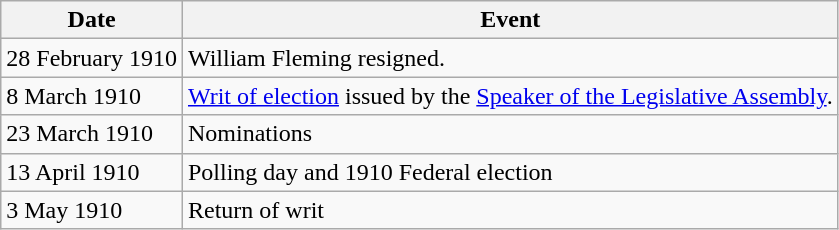<table class="wikitable">
<tr>
<th>Date</th>
<th>Event</th>
</tr>
<tr>
<td>28 February 1910</td>
<td>William Fleming resigned.</td>
</tr>
<tr>
<td>8 March 1910</td>
<td><a href='#'>Writ of election</a> issued by the <a href='#'>Speaker of the Legislative Assembly</a>.</td>
</tr>
<tr>
<td>23 March 1910</td>
<td>Nominations</td>
</tr>
<tr>
<td>13 April 1910</td>
<td>Polling day and 1910 Federal election</td>
</tr>
<tr>
<td>3 May 1910</td>
<td>Return of writ</td>
</tr>
</table>
